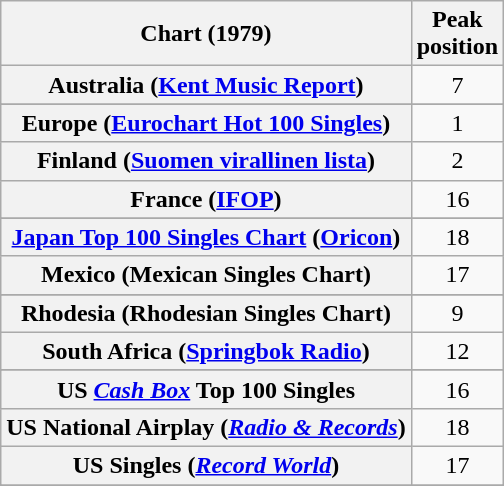<table class="wikitable sortable plainrowheaders" style="text-align:center">
<tr>
<th scope="col">Chart (1979)</th>
<th scope="col">Peak<br>position</th>
</tr>
<tr>
<th scope="row">Australia (<a href='#'>Kent Music Report</a>)</th>
<td style="text-align:center;">7</td>
</tr>
<tr>
</tr>
<tr>
</tr>
<tr>
</tr>
<tr>
</tr>
<tr>
<th scope="row">Europe (<a href='#'>Eurochart Hot 100 Singles</a>)</th>
<td style="text-align:center;">1</td>
</tr>
<tr>
<th scope="row">Finland (<a href='#'>Suomen virallinen lista</a>)</th>
<td style="text-align:center;">2</td>
</tr>
<tr>
<th scope="row">France (<a href='#'>IFOP</a>)</th>
<td style="text-align:center;">16</td>
</tr>
<tr>
</tr>
<tr>
<th scope="row"><a href='#'>Japan Top 100 Singles Chart</a> (<a href='#'>Oricon</a>)</th>
<td style="text-align:center;">18</td>
</tr>
<tr>
<th scope="row">Mexico (Mexican Singles Chart)</th>
<td style="text-align:center;">17</td>
</tr>
<tr>
</tr>
<tr>
</tr>
<tr>
</tr>
<tr>
<th scope="row">Rhodesia (Rhodesian Singles Chart)</th>
<td style="text-align:center;">9</td>
</tr>
<tr>
<th scope="row">South Africa (<a href='#'>Springbok Radio</a>)</th>
<td style="text-align:center;">12</td>
</tr>
<tr>
</tr>
<tr>
</tr>
<tr>
</tr>
<tr>
</tr>
<tr>
<th scope="row">US <em><a href='#'>Cash Box</a></em> Top 100 Singles</th>
<td style="text-align:center;">16</td>
</tr>
<tr>
<th scope="row">US National Airplay (<em><a href='#'>Radio & Records</a></em>)</th>
<td>18</td>
</tr>
<tr>
<th scope="row">US Singles (<em><a href='#'>Record World</a></em>)</th>
<td style="text-align:center;">17</td>
</tr>
<tr>
</tr>
<tr>
</tr>
</table>
